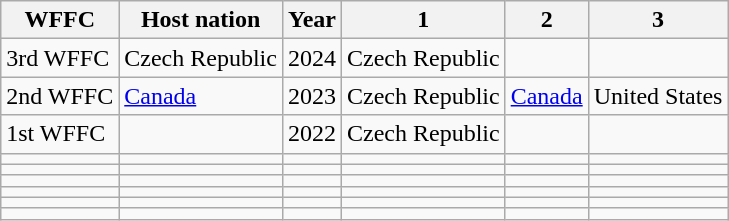<table class="wikitable">
<tr>
<th>WFFC</th>
<th>Host nation</th>
<th>Year</th>
<th>1</th>
<th>2</th>
<th>3</th>
</tr>
<tr>
<td>3rd WFFC</td>
<td> Czech Republic</td>
<td>2024</td>
<td> Czech Republic</td>
<td></td>
<td></td>
</tr>
<tr>
<td>2nd WFFC</td>
<td> <a href='#'>Canada</a></td>
<td>2023</td>
<td> Czech Republic</td>
<td> <a href='#'>Canada</a></td>
<td> United States</td>
</tr>
<tr>
<td>1st WFFC</td>
<td></td>
<td>2022</td>
<td> Czech Republic</td>
<td></td>
<td></td>
</tr>
<tr>
<td></td>
<td></td>
<td></td>
<td></td>
<td></td>
<td></td>
</tr>
<tr>
<td></td>
<td></td>
<td></td>
<td></td>
<td></td>
<td></td>
</tr>
<tr>
<td></td>
<td></td>
<td></td>
<td></td>
<td></td>
<td></td>
</tr>
<tr>
<td></td>
<td></td>
<td></td>
<td></td>
<td></td>
<td></td>
</tr>
<tr>
<td></td>
<td></td>
<td></td>
<td></td>
<td></td>
<td></td>
</tr>
<tr>
<td></td>
<td></td>
<td></td>
<td></td>
<td></td>
<td></td>
</tr>
</table>
